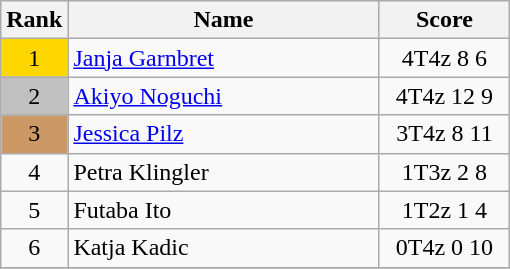<table class="wikitable">
<tr>
<th>Rank</th>
<th width = "200">Name</th>
<th width = "80">Score</th>
</tr>
<tr>
<td align="center" style="background: gold">1</td>
<td> <a href='#'>Janja Garnbret</a></td>
<td align="center">4T4z 8 6</td>
</tr>
<tr>
<td align="center" style="background: silver">2</td>
<td> <a href='#'>Akiyo Noguchi</a></td>
<td align="center">4T4z 12 9</td>
</tr>
<tr>
<td align="center" style="background: #cc9966">3</td>
<td> <a href='#'>Jessica Pilz</a></td>
<td align="center">3T4z 8 11</td>
</tr>
<tr>
<td align="center">4</td>
<td> Petra Klingler</td>
<td align="center">1T3z 2 8</td>
</tr>
<tr>
<td align="center">5</td>
<td> Futaba Ito</td>
<td align="center">1T2z 1 4</td>
</tr>
<tr>
<td align="center">6</td>
<td> Katja Kadic</td>
<td align="center">0T4z 0 10</td>
</tr>
<tr>
</tr>
</table>
